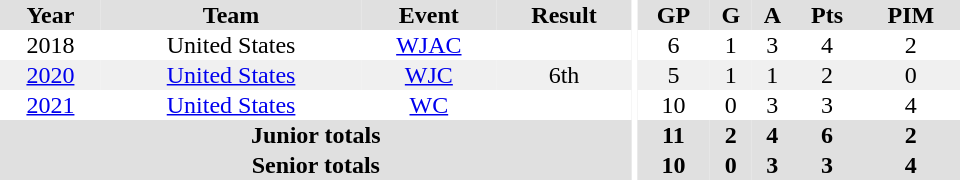<table border="0" cellpadding="1" cellspacing="0" ID="Table3" style="text-align:center; width:40em">
<tr ALIGN="centre" bgcolor="#e0e0e0">
<th>Year</th>
<th>Team</th>
<th>Event</th>
<th>Result</th>
<th rowspan="99" bgcolor="#ffffff"></th>
<th>GP</th>
<th>G</th>
<th>A</th>
<th>Pts</th>
<th>PIM</th>
</tr>
<tr>
<td>2018</td>
<td>United States</td>
<td><a href='#'>WJAC</a></td>
<td></td>
<td>6</td>
<td>1</td>
<td>3</td>
<td>4</td>
<td>2</td>
</tr>
<tr bgcolor="#f0f0f0">
<td><a href='#'>2020</a></td>
<td><a href='#'>United States</a></td>
<td><a href='#'>WJC</a></td>
<td>6th</td>
<td>5</td>
<td>1</td>
<td>1</td>
<td>2</td>
<td>0</td>
</tr>
<tr>
<td><a href='#'>2021</a></td>
<td><a href='#'>United States</a></td>
<td><a href='#'>WC</a></td>
<td></td>
<td>10</td>
<td>0</td>
<td>3</td>
<td>3</td>
<td>4</td>
</tr>
<tr ALIGN="centre" bgcolor="#e0e0e0">
<th colspan=4>Junior totals</th>
<th>11</th>
<th>2</th>
<th>4</th>
<th>6</th>
<th>2</th>
</tr>
<tr ALIGN="centre" bgcolor="#e0e0e0">
<th colspan=4>Senior totals</th>
<th>10</th>
<th>0</th>
<th>3</th>
<th>3</th>
<th>4</th>
</tr>
</table>
